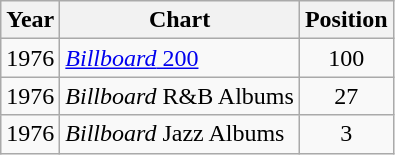<table class="wikitable">
<tr>
<th>Year</th>
<th>Chart</th>
<th>Position</th>
</tr>
<tr>
<td>1976</td>
<td><a href='#'><em>Billboard</em> 200</a></td>
<td style="text-align:center;">100</td>
</tr>
<tr>
<td>1976</td>
<td><em>Billboard</em> R&B Albums</td>
<td style="text-align:center;">27</td>
</tr>
<tr>
<td>1976</td>
<td><em>Billboard</em> Jazz Albums</td>
<td style="text-align:center;">3</td>
</tr>
</table>
